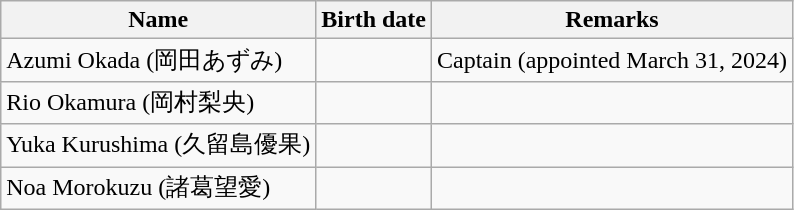<table class="wikitable sortable">
<tr>
<th>Name</th>
<th>Birth date</th>
<th>Remarks</th>
</tr>
<tr>
<td data-sort-value="Okada, Azumi">Azumi Okada (岡田あずみ)</td>
<td></td>
<td>Captain (appointed March 31, 2024)</td>
</tr>
<tr>
<td data-sort-value="Okamura, Rio">Rio Okamura (岡村梨央)</td>
<td></td>
<td></td>
</tr>
<tr>
<td data-sort-value="Kurushima, Yuka">Yuka Kurushima (久留島優果)</td>
<td></td>
<td></td>
</tr>
<tr>
<td data-sort-value="Morokuzu, Noa">Noa Morokuzu (諸葛望愛)</td>
<td></td>
<td></td>
</tr>
</table>
